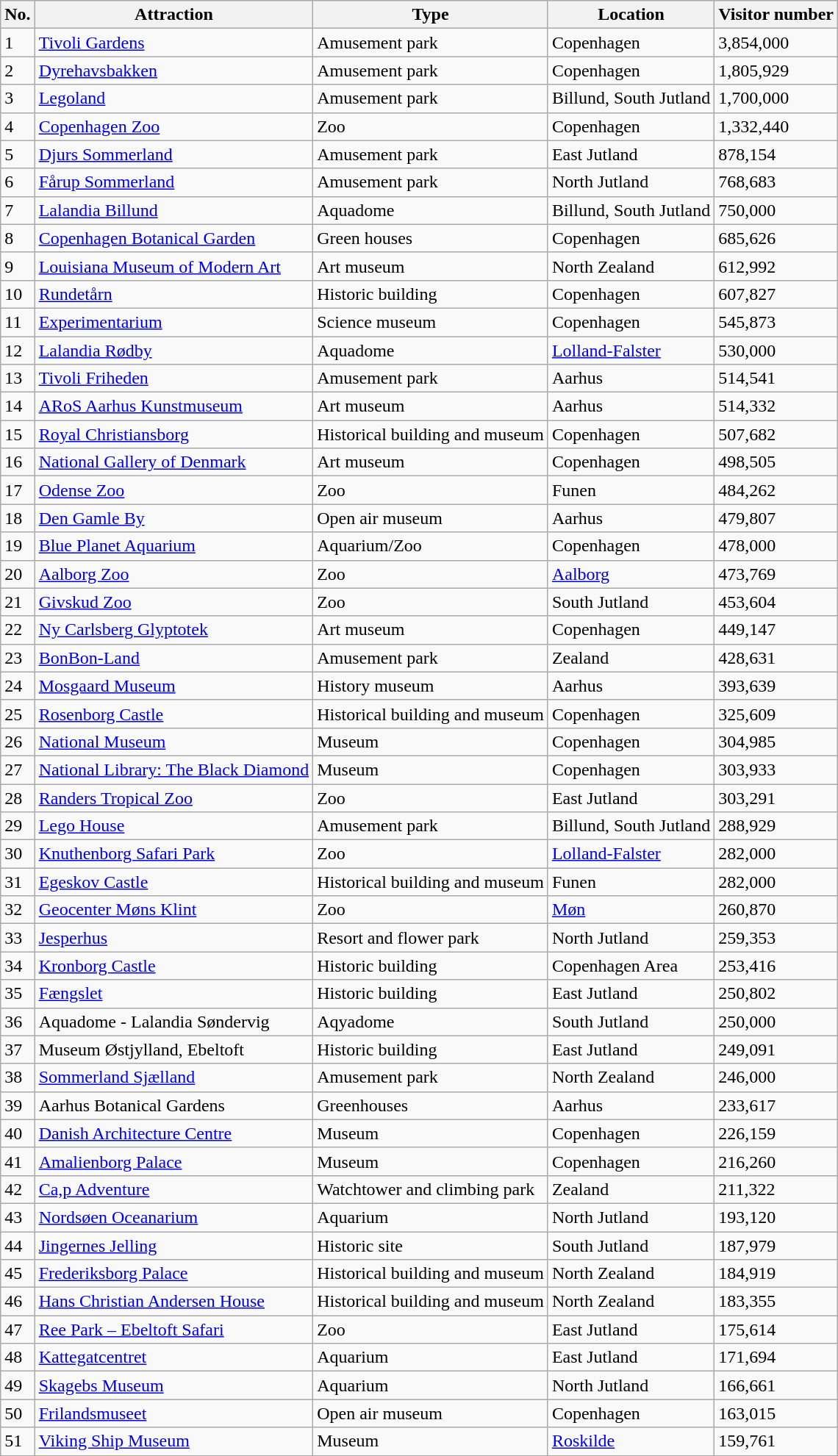<table class="sortable wikitable">
<tr>
<th>No.</th>
<th>Attraction</th>
<th>Type</th>
<th>Location</th>
<th>Visitor number</th>
</tr>
<tr>
<td>1</td>
<td><a href='#'>Tivoli Gardens</a></td>
<td>Amusement park</td>
<td>Copenhagen</td>
<td>3,854,000</td>
</tr>
<tr>
<td>2</td>
<td><a href='#'>Dyrehavsbakken</a></td>
<td>Amusement park</td>
<td>Copenhagen</td>
<td>1,805,929</td>
</tr>
<tr>
<td>3</td>
<td><a href='#'>Legoland</a></td>
<td>Amusement park</td>
<td>Billund, South Jutland</td>
<td>1,700,000</td>
</tr>
<tr>
<td>4</td>
<td><a href='#'>Copenhagen Zoo</a></td>
<td>Zoo</td>
<td>Copenhagen</td>
<td>1,332,440</td>
</tr>
<tr>
<td>5</td>
<td><a href='#'>Djurs Sommerland</a></td>
<td>Amusement park</td>
<td>East Jutland</td>
<td>878,154</td>
</tr>
<tr>
<td>6</td>
<td><a href='#'>Fårup Sommerland</a></td>
<td>Amusement park</td>
<td>North Jutland</td>
<td>768,683</td>
</tr>
<tr>
<td>7</td>
<td><a href='#'>Lalandia Billund</a></td>
<td>Aquadome</td>
<td>Billund, South Jutland</td>
<td>750,000</td>
</tr>
<tr>
<td>8</td>
<td><a href='#'>Copenhagen Botanical Garden</a></td>
<td>Green houses</td>
<td>Copenhagen</td>
<td>685,626</td>
</tr>
<tr>
<td>9</td>
<td><a href='#'>Louisiana Museum of Modern Art</a></td>
<td>Art museum</td>
<td>North Zealand</td>
<td>612,992</td>
</tr>
<tr>
<td>10</td>
<td><a href='#'>Rundetårn</a></td>
<td>Historic building</td>
<td>Copenhagen</td>
<td>607,827</td>
</tr>
<tr>
<td>11</td>
<td><a href='#'>Experimentarium</a></td>
<td>Science museum</td>
<td>Copenhagen</td>
<td>545,873</td>
</tr>
<tr>
<td>12</td>
<td><a href='#'>Lalandia Rødby</a></td>
<td>Aquadome</td>
<td><a href='#'>Lolland-Falster</a></td>
<td>530,000</td>
</tr>
<tr>
<td>13</td>
<td><a href='#'>Tivoli Friheden</a></td>
<td>Amusement park</td>
<td>Aarhus</td>
<td>514,541</td>
</tr>
<tr>
<td>14</td>
<td><a href='#'>ARoS Aarhus Kunstmuseum</a></td>
<td>Art museum</td>
<td>Aarhus</td>
<td>514,332</td>
</tr>
<tr>
<td>15</td>
<td><a href='#'>Royal Christiansborg</a></td>
<td>Historical building and museum</td>
<td>Copenhagen</td>
<td>507,682</td>
</tr>
<tr>
<td>16</td>
<td><a href='#'>National Gallery of Denmark</a></td>
<td>Art museum</td>
<td>Copenhagen</td>
<td>498,505</td>
</tr>
<tr>
<td>17</td>
<td><a href='#'>Odense Zoo</a></td>
<td>Zoo</td>
<td>Funen</td>
<td>484,262</td>
</tr>
<tr>
<td>18</td>
<td><a href='#'>Den Gamle By</a></td>
<td>Open air museum</td>
<td>Aarhus</td>
<td>479,807</td>
</tr>
<tr>
<td>19</td>
<td><a href='#'>Blue Planet Aquarium</a></td>
<td>Aquarium/Zoo</td>
<td>Copenhagen</td>
<td>478,000</td>
</tr>
<tr>
<td>20</td>
<td><a href='#'>Aalborg Zoo</a></td>
<td>Zoo</td>
<td><a href='#'>Aalborg</a></td>
<td>473,769</td>
</tr>
<tr>
<td>21</td>
<td><a href='#'>Givskud Zoo</a></td>
<td>Zoo</td>
<td>South Jutland</td>
<td>453,604</td>
</tr>
<tr>
<td>22</td>
<td><a href='#'>Ny Carlsberg Glyptotek</a></td>
<td>Art museum</td>
<td>Copenhagen</td>
<td>449,147</td>
</tr>
<tr>
<td>23</td>
<td><a href='#'>BonBon-Land</a></td>
<td>Amusement park</td>
<td>Zealand</td>
<td>428,631</td>
</tr>
<tr>
<td>24</td>
<td><a href='#'>Mosgaard Museum</a></td>
<td>History museum</td>
<td>Aarhus</td>
<td>393,639</td>
</tr>
<tr>
<td>25</td>
<td><a href='#'>Rosenborg Castle</a></td>
<td>Historical building and museum</td>
<td>Copenhagen</td>
<td>325,609</td>
</tr>
<tr>
<td>26</td>
<td><a href='#'>National Museum</a></td>
<td>Museum</td>
<td>Copenhagen</td>
<td>304,985</td>
</tr>
<tr>
<td>27</td>
<td><a href='#'>National Library: The Black Diamond</a></td>
<td>Museum</td>
<td>Copenhagen</td>
<td>303,933</td>
</tr>
<tr>
<td>28</td>
<td><a href='#'>Randers Tropical Zoo</a></td>
<td>Zoo</td>
<td>East Jutland</td>
<td>303,291</td>
</tr>
<tr>
<td>29</td>
<td><a href='#'>Lego House</a></td>
<td>Amusement park</td>
<td>Billund, South Jutland</td>
<td>288,929</td>
</tr>
<tr>
<td>30</td>
<td><a href='#'>Knuthenborg Safari Park</a></td>
<td>Zoo</td>
<td><a href='#'>Lolland-Falster</a></td>
<td>282,000</td>
</tr>
<tr>
<td>31</td>
<td><a href='#'>Egeskov Castle</a></td>
<td>Historical building and museum</td>
<td>Funen</td>
<td>282,000</td>
</tr>
<tr>
<td>32</td>
<td><a href='#'>Geocenter Møns Klint</a></td>
<td>Zoo</td>
<td><a href='#'>Møn</a></td>
<td>260,870</td>
</tr>
<tr>
<td>33</td>
<td><a href='#'>Jesperhus</a></td>
<td>Resort and flower park</td>
<td>North Jutland</td>
<td>259,353</td>
</tr>
<tr>
<td>34</td>
<td><a href='#'>Kronborg Castle</a></td>
<td>Historic building</td>
<td>Copenhagen Area</td>
<td>253,416</td>
</tr>
<tr>
<td>35</td>
<td><a href='#'>Fængslet</a></td>
<td>Historic building</td>
<td>East Jutland</td>
<td>250,802</td>
</tr>
<tr>
<td>36</td>
<td>Aquadome - Lalandia Søndervig</td>
<td>Aqyadome</td>
<td>South Jutland</td>
<td>250,000</td>
</tr>
<tr>
<td>37</td>
<td>Museum Østjylland, Ebeltoft</td>
<td>Historic building</td>
<td>East Jutland</td>
<td>249,091</td>
</tr>
<tr>
<td>38</td>
<td><a href='#'>Sommerland Sjælland</a></td>
<td>Amusement park</td>
<td>North Zealand</td>
<td>246,000</td>
</tr>
<tr>
<td>39</td>
<td>Aarhus Botanical Gardens</td>
<td>Greenhouses</td>
<td>Aarhus</td>
<td>233,617</td>
</tr>
<tr>
<td>40</td>
<td><a href='#'>Danish Architecture Centre</a></td>
<td>Museum</td>
<td>Copenhagen</td>
<td>226,159</td>
</tr>
<tr>
<td>41</td>
<td><a href='#'>Amalienborg Palace</a></td>
<td>Museum</td>
<td>Copenhagen</td>
<td>216,260</td>
</tr>
<tr>
<td>42</td>
<td><a href='#'>Ca,p Adventure</a></td>
<td>Watchtower and climbing park</td>
<td>Zealand</td>
<td>211,322</td>
</tr>
<tr>
<td>43</td>
<td><a href='#'>Nordsøen Oceanarium</a></td>
<td>Aquarium</td>
<td>North Jutland</td>
<td>193,120</td>
</tr>
<tr>
<td>44</td>
<td><a href='#'>Jingernes Jelling</a></td>
<td>Historic site</td>
<td>South Jutland</td>
<td>187,979</td>
</tr>
<tr>
<td>45</td>
<td><a href='#'>Frederiksborg Palace</a></td>
<td>Historical building and museum</td>
<td>North Zealand</td>
<td>184,919</td>
</tr>
<tr>
<td>46</td>
<td><a href='#'>Hans Christian Andersen House</a></td>
<td>Historical building and museum</td>
<td>North Zealand</td>
<td>183,355</td>
</tr>
<tr>
<td>47</td>
<td><a href='#'>Ree Park – Ebeltoft Safari</a></td>
<td>Zoo</td>
<td>East Jutland</td>
<td>175,614</td>
</tr>
<tr>
<td>48</td>
<td><a href='#'>Kattegatcentret</a></td>
<td>Aquarium</td>
<td>East Jutland</td>
<td>171,694</td>
</tr>
<tr>
<td>49</td>
<td><a href='#'>Skagebs Museum</a></td>
<td>Aquarium</td>
<td>North Jutland</td>
<td>166,661</td>
</tr>
<tr>
<td>50</td>
<td><a href='#'>Frilandsmuseet</a></td>
<td>Open air museum</td>
<td>Copenhagen</td>
<td>163,015</td>
</tr>
<tr>
<td>51</td>
<td><a href='#'>Viking Ship Museum</a></td>
<td>Museum</td>
<td><a href='#'>Roskilde</a></td>
<td>159,761</td>
</tr>
<tr>
</tr>
</table>
